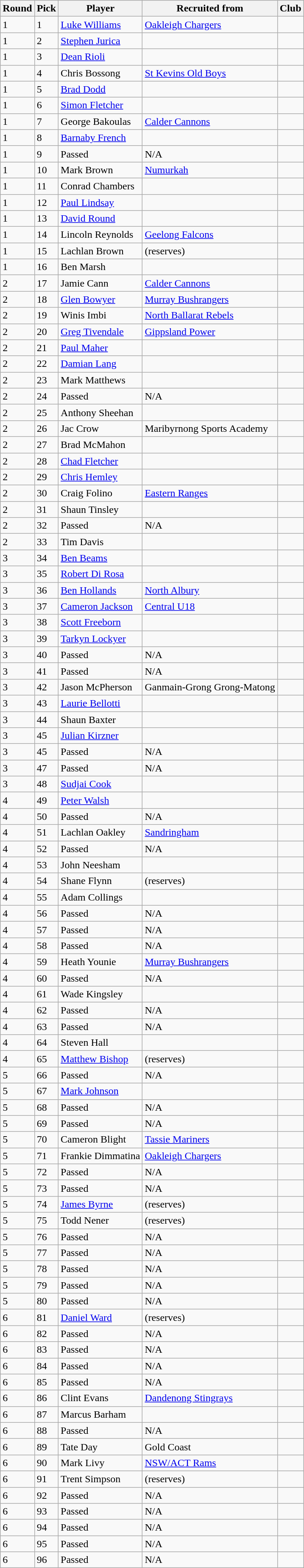<table class="wikitable sortable">
<tr>
<th>Round</th>
<th>Pick</th>
<th>Player</th>
<th>Recruited from</th>
<th>Club</th>
</tr>
<tr>
<td>1</td>
<td>1</td>
<td><a href='#'>Luke Williams</a></td>
<td><a href='#'>Oakleigh Chargers</a></td>
<td></td>
</tr>
<tr>
<td>1</td>
<td>2</td>
<td><a href='#'>Stephen Jurica</a></td>
<td></td>
<td></td>
</tr>
<tr>
<td>1</td>
<td>3</td>
<td><a href='#'>Dean Rioli</a></td>
<td></td>
<td></td>
</tr>
<tr>
<td>1</td>
<td>4</td>
<td>Chris Bossong</td>
<td><a href='#'>St Kevins Old Boys</a></td>
<td></td>
</tr>
<tr>
<td>1</td>
<td>5</td>
<td><a href='#'>Brad Dodd</a></td>
<td></td>
<td></td>
</tr>
<tr>
<td>1</td>
<td>6</td>
<td><a href='#'>Simon Fletcher</a></td>
<td></td>
<td></td>
</tr>
<tr>
<td>1</td>
<td>7</td>
<td>George Bakoulas</td>
<td><a href='#'>Calder Cannons</a></td>
<td></td>
</tr>
<tr>
<td>1</td>
<td>8</td>
<td><a href='#'>Barnaby French</a></td>
<td></td>
<td></td>
</tr>
<tr>
<td>1</td>
<td>9</td>
<td>Passed</td>
<td>N/A</td>
<td></td>
</tr>
<tr>
<td>1</td>
<td>10</td>
<td>Mark Brown</td>
<td><a href='#'>Numurkah</a></td>
<td></td>
</tr>
<tr>
<td>1</td>
<td>11</td>
<td>Conrad Chambers</td>
<td></td>
<td></td>
</tr>
<tr>
<td>1</td>
<td>12</td>
<td><a href='#'>Paul Lindsay</a></td>
<td></td>
<td></td>
</tr>
<tr>
<td>1</td>
<td>13</td>
<td><a href='#'>David Round</a></td>
<td></td>
<td></td>
</tr>
<tr>
<td>1</td>
<td>14</td>
<td>Lincoln Reynolds</td>
<td><a href='#'>Geelong Falcons</a></td>
<td></td>
</tr>
<tr>
<td>1</td>
<td>15</td>
<td>Lachlan Brown</td>
<td> (reserves)</td>
<td></td>
</tr>
<tr>
<td>1</td>
<td>16</td>
<td>Ben Marsh</td>
<td></td>
<td></td>
</tr>
<tr>
<td>2</td>
<td>17</td>
<td>Jamie Cann</td>
<td><a href='#'>Calder Cannons</a></td>
<td></td>
</tr>
<tr>
<td>2</td>
<td>18</td>
<td><a href='#'>Glen Bowyer</a></td>
<td><a href='#'>Murray Bushrangers</a></td>
<td></td>
</tr>
<tr>
<td>2</td>
<td>19</td>
<td>Winis Imbi</td>
<td><a href='#'>North Ballarat Rebels</a></td>
<td></td>
</tr>
<tr>
<td>2</td>
<td>20</td>
<td><a href='#'>Greg Tivendale</a></td>
<td><a href='#'>Gippsland Power</a></td>
<td></td>
</tr>
<tr>
<td>2</td>
<td>21</td>
<td><a href='#'>Paul Maher</a></td>
<td></td>
<td></td>
</tr>
<tr>
<td>2</td>
<td>22</td>
<td><a href='#'>Damian Lang</a></td>
<td></td>
<td></td>
</tr>
<tr>
<td>2</td>
<td>23</td>
<td>Mark Matthews</td>
<td></td>
<td></td>
</tr>
<tr>
<td>2</td>
<td>24</td>
<td>Passed</td>
<td>N/A</td>
<td></td>
</tr>
<tr>
<td>2</td>
<td>25</td>
<td>Anthony Sheehan</td>
<td></td>
<td></td>
</tr>
<tr>
<td>2</td>
<td>26</td>
<td>Jac Crow</td>
<td>Maribyrnong Sports Academy</td>
<td></td>
</tr>
<tr>
<td>2</td>
<td>27</td>
<td>Brad McMahon</td>
<td></td>
<td></td>
</tr>
<tr>
<td>2</td>
<td>28</td>
<td><a href='#'>Chad Fletcher</a></td>
<td></td>
<td></td>
</tr>
<tr>
<td>2</td>
<td>29</td>
<td><a href='#'>Chris Hemley</a></td>
<td></td>
<td></td>
</tr>
<tr>
<td>2</td>
<td>30</td>
<td>Craig Folino</td>
<td><a href='#'>Eastern Ranges</a></td>
<td></td>
</tr>
<tr>
<td>2</td>
<td>31</td>
<td>Shaun Tinsley</td>
<td></td>
<td></td>
</tr>
<tr>
<td>2</td>
<td>32</td>
<td>Passed</td>
<td>N/A</td>
<td></td>
</tr>
<tr>
<td>2</td>
<td>33</td>
<td>Tim Davis</td>
<td></td>
<td></td>
</tr>
<tr>
<td>3</td>
<td>34</td>
<td><a href='#'>Ben Beams</a></td>
<td></td>
<td></td>
</tr>
<tr>
<td>3</td>
<td>35</td>
<td><a href='#'>Robert Di Rosa</a></td>
<td></td>
<td></td>
</tr>
<tr>
<td>3</td>
<td>36</td>
<td><a href='#'>Ben Hollands</a></td>
<td><a href='#'>North Albury</a></td>
<td></td>
</tr>
<tr>
<td>3</td>
<td>37</td>
<td><a href='#'>Cameron Jackson</a></td>
<td><a href='#'>Central U18</a></td>
<td></td>
</tr>
<tr>
<td>3</td>
<td>38</td>
<td><a href='#'>Scott Freeborn</a></td>
<td></td>
<td></td>
</tr>
<tr>
<td>3</td>
<td>39</td>
<td><a href='#'>Tarkyn Lockyer</a></td>
<td></td>
<td></td>
</tr>
<tr>
<td>3</td>
<td>40</td>
<td>Passed</td>
<td>N/A</td>
<td></td>
</tr>
<tr>
<td>3</td>
<td>41</td>
<td>Passed</td>
<td>N/A</td>
<td></td>
</tr>
<tr>
<td>3</td>
<td>42</td>
<td>Jason McPherson</td>
<td>Ganmain-Grong Grong-Matong</td>
<td></td>
</tr>
<tr>
<td>3</td>
<td>43</td>
<td><a href='#'>Laurie Bellotti</a></td>
<td></td>
<td></td>
</tr>
<tr>
<td>3</td>
<td>44</td>
<td>Shaun Baxter</td>
<td></td>
<td></td>
</tr>
<tr>
<td>3</td>
<td>45</td>
<td><a href='#'>Julian Kirzner</a></td>
<td></td>
<td></td>
</tr>
<tr>
<td>3</td>
<td>45</td>
<td>Passed</td>
<td>N/A</td>
<td></td>
</tr>
<tr>
<td>3</td>
<td>47</td>
<td>Passed</td>
<td>N/A</td>
<td></td>
</tr>
<tr>
<td>3</td>
<td>48</td>
<td><a href='#'>Sudjai Cook</a></td>
<td></td>
<td></td>
</tr>
<tr>
<td>4</td>
<td>49</td>
<td><a href='#'>Peter Walsh</a></td>
<td></td>
<td></td>
</tr>
<tr>
<td>4</td>
<td>50</td>
<td>Passed</td>
<td>N/A</td>
<td></td>
</tr>
<tr>
<td>4</td>
<td>51</td>
<td>Lachlan Oakley</td>
<td><a href='#'>Sandringham</a></td>
<td></td>
</tr>
<tr>
<td>4</td>
<td>52</td>
<td>Passed</td>
<td>N/A</td>
<td></td>
</tr>
<tr>
<td>4</td>
<td>53</td>
<td>John Neesham</td>
<td></td>
<td></td>
</tr>
<tr>
<td>4</td>
<td>54</td>
<td>Shane Flynn</td>
<td> (reserves)</td>
<td></td>
</tr>
<tr>
<td>4</td>
<td>55</td>
<td>Adam Collings</td>
<td></td>
<td></td>
</tr>
<tr>
<td>4</td>
<td>56</td>
<td>Passed</td>
<td>N/A</td>
<td></td>
</tr>
<tr>
<td>4</td>
<td>57</td>
<td>Passed</td>
<td>N/A</td>
<td></td>
</tr>
<tr>
<td>4</td>
<td>58</td>
<td>Passed</td>
<td>N/A</td>
<td></td>
</tr>
<tr>
<td>4</td>
<td>59</td>
<td>Heath Younie</td>
<td><a href='#'>Murray Bushrangers</a></td>
<td></td>
</tr>
<tr>
<td>4</td>
<td>60</td>
<td>Passed</td>
<td>N/A</td>
<td></td>
</tr>
<tr>
<td>4</td>
<td>61</td>
<td>Wade Kingsley</td>
<td></td>
<td></td>
</tr>
<tr>
<td>4</td>
<td>62</td>
<td>Passed</td>
<td>N/A</td>
<td></td>
</tr>
<tr>
<td>4</td>
<td>63</td>
<td>Passed</td>
<td>N/A</td>
<td></td>
</tr>
<tr>
<td>4</td>
<td>64</td>
<td>Steven Hall</td>
<td></td>
<td></td>
</tr>
<tr>
<td>4</td>
<td>65</td>
<td><a href='#'>Matthew Bishop</a></td>
<td> (reserves)</td>
<td></td>
</tr>
<tr>
<td>5</td>
<td>66</td>
<td>Passed</td>
<td>N/A</td>
<td></td>
</tr>
<tr>
<td>5</td>
<td>67</td>
<td><a href='#'>Mark Johnson</a></td>
<td></td>
<td></td>
</tr>
<tr>
<td>5</td>
<td>68</td>
<td>Passed</td>
<td>N/A</td>
<td></td>
</tr>
<tr>
<td>5</td>
<td>69</td>
<td>Passed</td>
<td>N/A</td>
<td></td>
</tr>
<tr>
<td>5</td>
<td>70</td>
<td>Cameron Blight</td>
<td><a href='#'>Tassie Mariners</a></td>
<td></td>
</tr>
<tr>
<td>5</td>
<td>71</td>
<td>Frankie Dimmatina</td>
<td><a href='#'>Oakleigh Chargers</a></td>
<td></td>
</tr>
<tr>
<td>5</td>
<td>72</td>
<td>Passed</td>
<td>N/A</td>
<td></td>
</tr>
<tr>
<td>5</td>
<td>73</td>
<td>Passed</td>
<td>N/A</td>
<td></td>
</tr>
<tr>
<td>5</td>
<td>74</td>
<td><a href='#'>James Byrne</a></td>
<td> (reserves)</td>
<td></td>
</tr>
<tr>
<td>5</td>
<td>75</td>
<td>Todd Nener</td>
<td> (reserves)</td>
<td></td>
</tr>
<tr>
<td>5</td>
<td>76</td>
<td>Passed</td>
<td>N/A</td>
<td></td>
</tr>
<tr>
<td>5</td>
<td>77</td>
<td>Passed</td>
<td>N/A</td>
<td></td>
</tr>
<tr>
<td>5</td>
<td>78</td>
<td>Passed</td>
<td>N/A</td>
<td></td>
</tr>
<tr>
<td>5</td>
<td>79</td>
<td>Passed</td>
<td>N/A</td>
<td></td>
</tr>
<tr>
<td>5</td>
<td>80</td>
<td>Passed</td>
<td>N/A</td>
<td></td>
</tr>
<tr>
<td>6</td>
<td>81</td>
<td><a href='#'>Daniel Ward</a></td>
<td> (reserves)</td>
<td></td>
</tr>
<tr>
<td>6</td>
<td>82</td>
<td>Passed</td>
<td>N/A</td>
<td></td>
</tr>
<tr>
<td>6</td>
<td>83</td>
<td>Passed</td>
<td>N/A</td>
<td></td>
</tr>
<tr>
<td>6</td>
<td>84</td>
<td>Passed</td>
<td>N/A</td>
<td></td>
</tr>
<tr>
<td>6</td>
<td>85</td>
<td>Passed</td>
<td>N/A</td>
<td></td>
</tr>
<tr>
<td>6</td>
<td>86</td>
<td>Clint Evans</td>
<td><a href='#'>Dandenong Stingrays</a></td>
<td></td>
</tr>
<tr>
<td>6</td>
<td>87</td>
<td>Marcus Barham</td>
<td></td>
<td></td>
</tr>
<tr>
<td>6</td>
<td>88</td>
<td>Passed</td>
<td>N/A</td>
<td></td>
</tr>
<tr>
<td>6</td>
<td>89</td>
<td>Tate Day</td>
<td>Gold Coast</td>
<td></td>
</tr>
<tr>
<td>6</td>
<td>90</td>
<td>Mark Livy</td>
<td><a href='#'>NSW/ACT Rams</a></td>
<td></td>
</tr>
<tr>
<td>6</td>
<td>91</td>
<td>Trent Simpson</td>
<td> (reserves)</td>
<td></td>
</tr>
<tr>
<td>6</td>
<td>92</td>
<td>Passed</td>
<td>N/A</td>
<td></td>
</tr>
<tr>
<td>6</td>
<td>93</td>
<td>Passed</td>
<td>N/A</td>
<td></td>
</tr>
<tr>
<td>6</td>
<td>94</td>
<td>Passed</td>
<td>N/A</td>
<td></td>
</tr>
<tr>
<td>6</td>
<td>95</td>
<td>Passed</td>
<td>N/A</td>
<td></td>
</tr>
<tr>
<td>6</td>
<td>96</td>
<td>Passed</td>
<td>N/A</td>
<td></td>
</tr>
</table>
